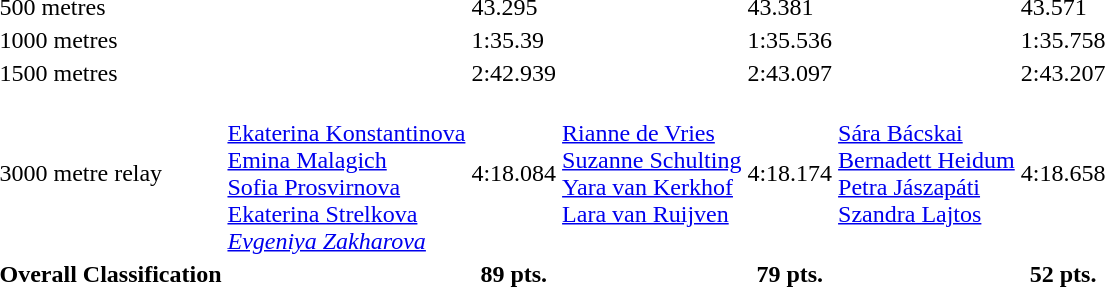<table>
<tr>
<td>500 metres</td>
<td></td>
<td>43.295</td>
<td></td>
<td>43.381</td>
<td></td>
<td>43.571</td>
</tr>
<tr>
<td>1000 metres</td>
<td></td>
<td>1:35.39</td>
<td></td>
<td>1:35.536</td>
<td></td>
<td>1:35.758</td>
</tr>
<tr>
<td>1500 metres</td>
<td></td>
<td>2:42.939</td>
<td></td>
<td>2:43.097</td>
<td></td>
<td>2:43.207</td>
</tr>
<tr>
<td>3000 metre relay</td>
<td><br><a href='#'>Ekaterina Konstantinova</a><br><a href='#'>Emina Malagich</a><br><a href='#'>Sofia Prosvirnova</a><br><a href='#'>Ekaterina Strelkova</a><br><em><a href='#'>Evgeniya Zakharova</a></em></td>
<td>4:18.084</td>
<td valign=top><br><a href='#'>Rianne de Vries</a><br><a href='#'>Suzanne Schulting</a><br><a href='#'>Yara van Kerkhof</a><br><a href='#'>Lara van Ruijven</a></td>
<td>4:18.174</td>
<td valign=top><br><a href='#'>Sára Bácskai</a><br><a href='#'>Bernadett Heidum</a><br><a href='#'>Petra Jászapáti</a><br><a href='#'>Szandra Lajtos</a></td>
<td>4:18.658</td>
</tr>
<tr>
<th>Overall Classification</th>
<th></th>
<th>89 pts.</th>
<th></th>
<th>79 pts.</th>
<th></th>
<th>52 pts.</th>
</tr>
</table>
